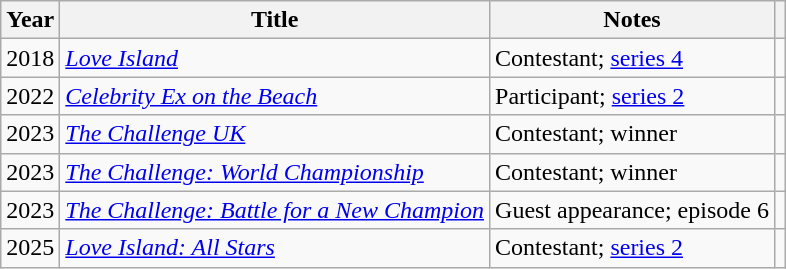<table class="wikitable">
<tr>
<th>Year</th>
<th>Title</th>
<th>Notes</th>
<th></th>
</tr>
<tr>
<td>2018</td>
<td><em><a href='#'>Love Island</a></em></td>
<td>Contestant; <a href='#'>series 4</a></td>
<td align="center"></td>
</tr>
<tr>
<td>2022</td>
<td><em><a href='#'>Celebrity Ex on the Beach</a></em></td>
<td>Participant; <a href='#'>series 2</a></td>
<td align="center"></td>
</tr>
<tr>
<td>2023</td>
<td><em><a href='#'>The Challenge UK</a></em></td>
<td>Contestant; winner</td>
<td align="center"></td>
</tr>
<tr>
<td>2023</td>
<td><em><a href='#'>The Challenge: World Championship</a></em></td>
<td>Contestant; winner</td>
<td align="center"></td>
</tr>
<tr>
<td>2023</td>
<td><em><a href='#'>The Challenge: Battle for a New Champion</a></em></td>
<td>Guest appearance; episode 6</td>
<td align="center"></td>
</tr>
<tr>
<td>2025</td>
<td><em><a href='#'>Love Island: All Stars</a></em></td>
<td>Contestant; <a href='#'>series 2</a></td>
<td align="center"></td>
</tr>
</table>
